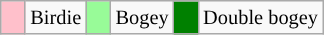<table class="wikitable" span=50 style="font-size:85%;">
<tr>
<td style="background: Pink;" width=10></td>
<td>Birdie</td>
<td style="background: PaleGreen;" width=10></td>
<td>Bogey</td>
<td style="background: Green;" width=10></td>
<td>Double bogey </td>
</tr>
</table>
